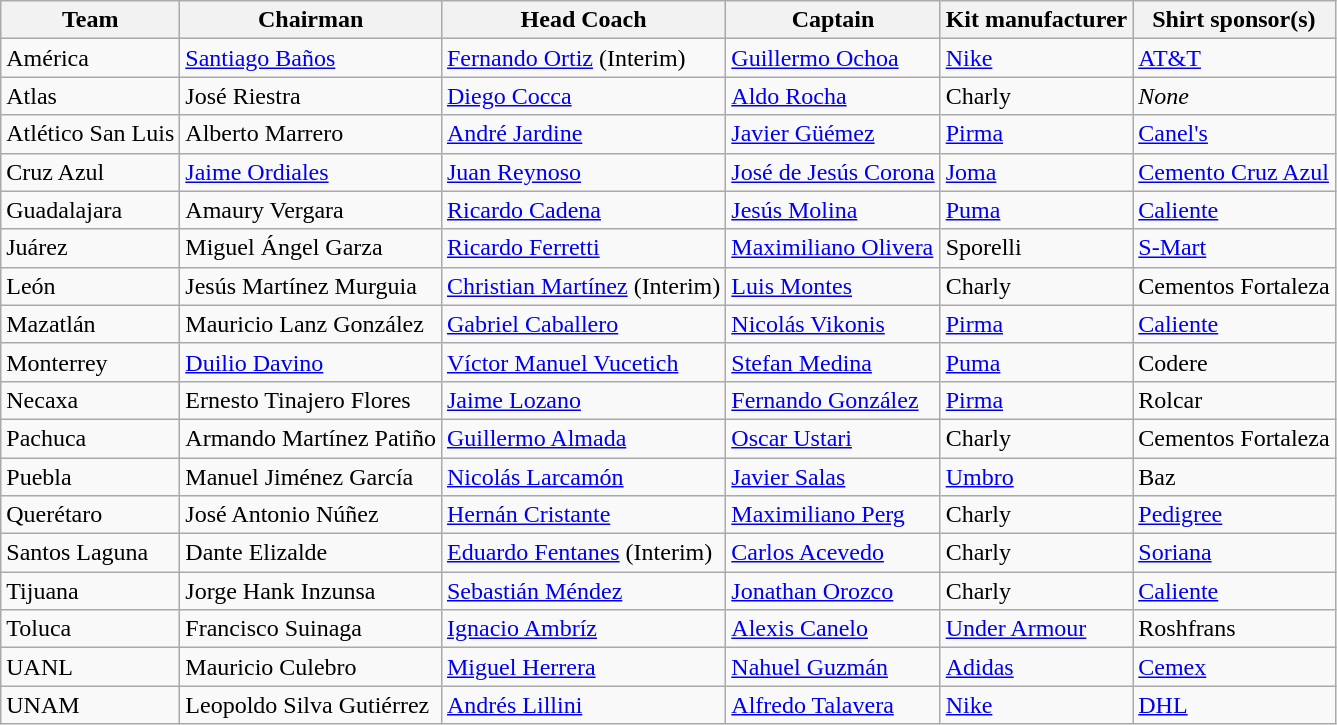<table class="wikitable sortable" style="text-align: left;">
<tr>
<th>Team</th>
<th>Chairman</th>
<th>Head Coach</th>
<th>Captain</th>
<th>Kit manufacturer</th>
<th>Shirt sponsor(s)</th>
</tr>
<tr>
<td>América</td>
<td><a href='#'>Santiago Baños</a></td>
<td> <a href='#'>Fernando Ortiz</a> (Interim)</td>
<td> <a href='#'>Guillermo Ochoa</a></td>
<td><a href='#'>Nike</a></td>
<td><a href='#'>AT&T</a></td>
</tr>
<tr>
<td>Atlas</td>
<td>José Riestra</td>
<td> <a href='#'>Diego Cocca</a></td>
<td> <a href='#'>Aldo Rocha</a></td>
<td>Charly</td>
<td><em>None</em></td>
</tr>
<tr>
<td>Atlético San Luis</td>
<td>Alberto Marrero</td>
<td> <a href='#'>André Jardine</a></td>
<td> <a href='#'>Javier Güémez</a></td>
<td><a href='#'>Pirma</a></td>
<td><a href='#'>Canel's</a></td>
</tr>
<tr>
<td>Cruz Azul</td>
<td><a href='#'>Jaime Ordiales</a></td>
<td> <a href='#'>Juan Reynoso</a></td>
<td> <a href='#'>José de Jesús Corona</a></td>
<td><a href='#'>Joma</a></td>
<td><a href='#'>Cemento Cruz Azul</a></td>
</tr>
<tr>
<td>Guadalajara</td>
<td>Amaury Vergara</td>
<td> <a href='#'>Ricardo Cadena</a></td>
<td> <a href='#'>Jesús Molina</a></td>
<td><a href='#'>Puma</a></td>
<td><a href='#'>Caliente</a></td>
</tr>
<tr>
<td>Juárez</td>
<td>Miguel Ángel Garza</td>
<td> <a href='#'>Ricardo Ferretti</a></td>
<td> <a href='#'>Maximiliano Olivera</a></td>
<td>Sporelli</td>
<td><a href='#'>S-Mart</a></td>
</tr>
<tr>
<td>León</td>
<td>Jesús Martínez Murguia</td>
<td> <a href='#'>Christian Martínez</a> (Interim)</td>
<td> <a href='#'>Luis Montes</a></td>
<td>Charly</td>
<td>Cementos Fortaleza</td>
</tr>
<tr>
<td>Mazatlán</td>
<td>Mauricio Lanz González</td>
<td> <a href='#'>Gabriel Caballero</a></td>
<td> <a href='#'>Nicolás Vikonis</a></td>
<td><a href='#'>Pirma</a></td>
<td><a href='#'>Caliente</a></td>
</tr>
<tr>
<td>Monterrey</td>
<td><a href='#'>Duilio Davino</a></td>
<td> <a href='#'>Víctor Manuel Vucetich</a></td>
<td> <a href='#'>Stefan Medina</a></td>
<td><a href='#'>Puma</a></td>
<td>Codere</td>
</tr>
<tr>
<td>Necaxa</td>
<td>Ernesto Tinajero Flores</td>
<td> <a href='#'>Jaime Lozano</a></td>
<td> <a href='#'>Fernando González</a></td>
<td><a href='#'>Pirma</a></td>
<td>Rolcar</td>
</tr>
<tr>
<td>Pachuca</td>
<td>Armando Martínez Patiño</td>
<td> <a href='#'>Guillermo Almada</a></td>
<td> <a href='#'>Oscar Ustari</a></td>
<td>Charly</td>
<td>Cementos Fortaleza</td>
</tr>
<tr>
<td>Puebla</td>
<td>Manuel Jiménez García</td>
<td> <a href='#'>Nicolás Larcamón</a></td>
<td> <a href='#'>Javier Salas</a></td>
<td><a href='#'>Umbro</a></td>
<td>Baz</td>
</tr>
<tr>
<td>Querétaro</td>
<td>José Antonio Núñez</td>
<td> <a href='#'>Hernán Cristante</a></td>
<td> <a href='#'>Maximiliano Perg</a></td>
<td>Charly</td>
<td><a href='#'>Pedigree</a></td>
</tr>
<tr>
<td>Santos Laguna</td>
<td>Dante Elizalde</td>
<td> <a href='#'>Eduardo Fentanes</a> (Interim)</td>
<td> <a href='#'>Carlos Acevedo</a></td>
<td>Charly</td>
<td><a href='#'>Soriana</a></td>
</tr>
<tr>
<td>Tijuana</td>
<td>Jorge Hank Inzunsa</td>
<td> <a href='#'>Sebastián Méndez</a></td>
<td> <a href='#'>Jonathan Orozco</a></td>
<td>Charly</td>
<td><a href='#'>Caliente</a></td>
</tr>
<tr>
<td>Toluca</td>
<td>Francisco Suinaga</td>
<td> <a href='#'>Ignacio Ambríz</a></td>
<td> <a href='#'>Alexis Canelo</a></td>
<td><a href='#'>Under Armour</a></td>
<td>Roshfrans</td>
</tr>
<tr>
<td>UANL</td>
<td>Mauricio Culebro</td>
<td> <a href='#'>Miguel Herrera</a></td>
<td> <a href='#'>Nahuel Guzmán</a></td>
<td><a href='#'>Adidas</a></td>
<td><a href='#'>Cemex</a></td>
</tr>
<tr>
<td>UNAM</td>
<td>Leopoldo Silva Gutiérrez</td>
<td> <a href='#'>Andrés Lillini</a></td>
<td> <a href='#'>Alfredo Talavera</a></td>
<td><a href='#'>Nike</a></td>
<td><a href='#'>DHL</a></td>
</tr>
</table>
